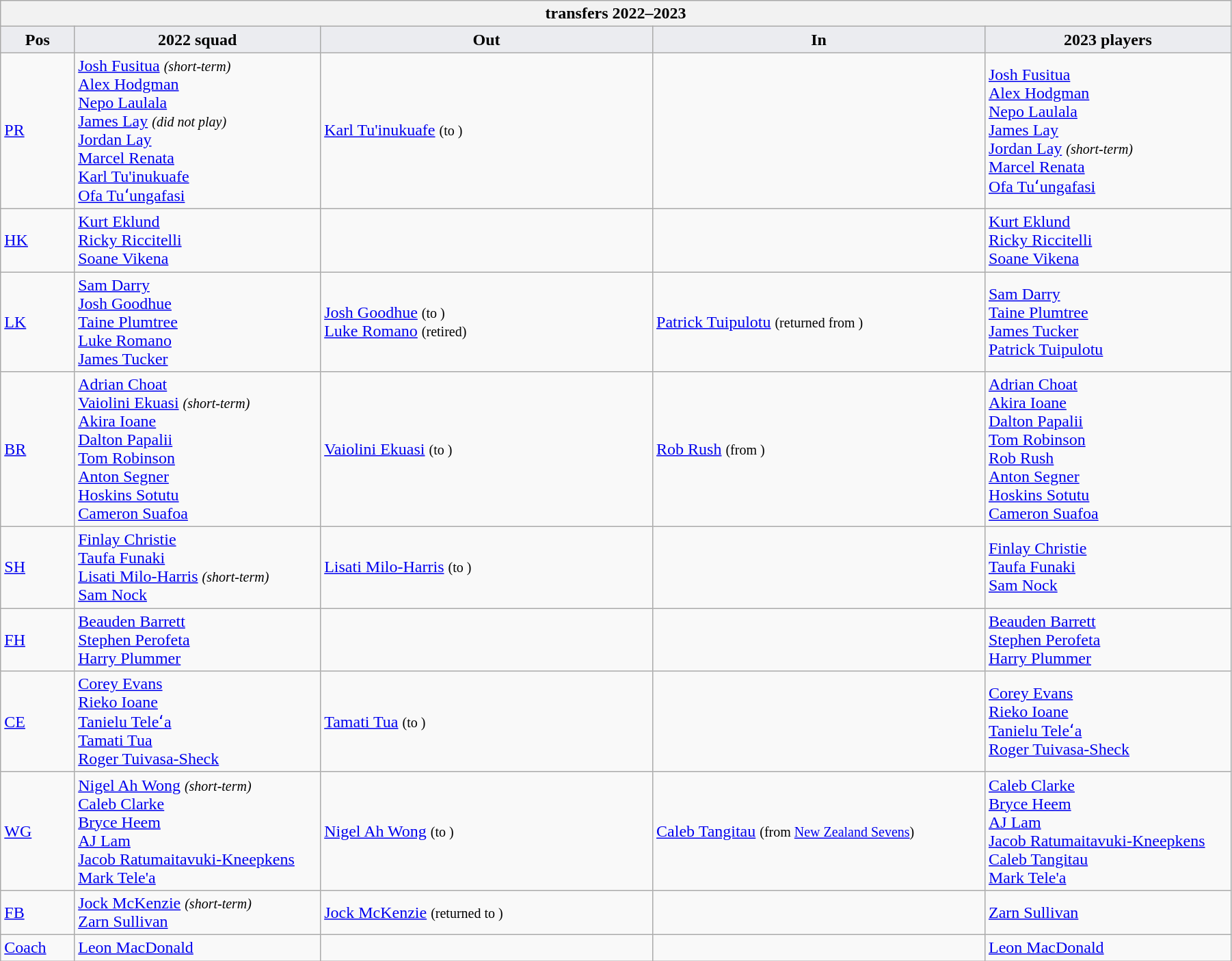<table class="wikitable" style="text-align: left; width:95%">
<tr>
<th colspan="100%"> transfers 2022–2023</th>
</tr>
<tr>
<th style="background:#ebecf0; width:6%;">Pos</th>
<th style="background:#ebecf0; width:20%;">2022 squad</th>
<th style="background:#ebecf0; width:27%;">Out</th>
<th style="background:#ebecf0; width:27%;">In</th>
<th style="background:#ebecf0; width:20%;">2023 players</th>
</tr>
<tr>
<td><a href='#'>PR</a></td>
<td> <a href='#'>Josh Fusitua</a> <small><em>(short-term)</em></small> <br> <a href='#'>Alex Hodgman</a> <br> <a href='#'>Nepo Laulala</a> <br> <a href='#'>James Lay</a> <small><em>(did not play)</em></small> <br> <a href='#'>Jordan Lay</a> <br> <a href='#'>Marcel Renata</a> <br> <a href='#'>Karl Tu'inukuafe</a> <br> <a href='#'>Ofa Tuʻungafasi</a></td>
<td>  <a href='#'>Karl Tu'inukuafe</a> <small>(to )</small></td>
<td></td>
<td> <a href='#'>Josh Fusitua</a> <br><a href='#'>Alex Hodgman</a> <br> <a href='#'>Nepo Laulala</a> <br> <a href='#'>James Lay</a> <br> <a href='#'>Jordan Lay</a> <small><em>(short-term)</em></small> <br> <a href='#'>Marcel Renata</a> <br> <a href='#'>Ofa Tuʻungafasi</a></td>
</tr>
<tr>
<td><a href='#'>HK</a></td>
<td> <a href='#'>Kurt Eklund</a> <br> <a href='#'>Ricky Riccitelli</a> <br> <a href='#'>Soane Vikena</a></td>
<td></td>
<td></td>
<td> <a href='#'>Kurt Eklund</a> <br> <a href='#'>Ricky Riccitelli</a> <br> <a href='#'>Soane Vikena</a></td>
</tr>
<tr>
<td><a href='#'>LK</a></td>
<td> <a href='#'>Sam Darry</a> <br> <a href='#'>Josh Goodhue</a> <br> <a href='#'>Taine Plumtree</a> <br> <a href='#'>Luke Romano</a> <br> <a href='#'>James Tucker</a></td>
<td>  <a href='#'>Josh Goodhue</a> <small>(to )</small> <br>  <a href='#'>Luke Romano</a> <small>(retired)</small></td>
<td>  <a href='#'>Patrick Tuipulotu</a> <small>(returned from )</small></td>
<td> <a href='#'>Sam Darry</a> <br> <a href='#'>Taine Plumtree</a> <br> <a href='#'>James Tucker</a> <br> <a href='#'>Patrick Tuipulotu</a></td>
</tr>
<tr>
<td><a href='#'>BR</a></td>
<td> <a href='#'>Adrian Choat</a> <br> <a href='#'>Vaiolini Ekuasi</a> <small><em>(short-term)</em></small> <br> <a href='#'>Akira Ioane</a> <br> <a href='#'>Dalton Papalii</a> <br> <a href='#'>Tom Robinson</a> <br> <a href='#'>Anton Segner</a> <br> <a href='#'>Hoskins Sotutu</a> <br> <a href='#'>Cameron Suafoa</a></td>
<td>  <a href='#'>Vaiolini Ekuasi</a> <small>(to )</small></td>
<td>  <a href='#'>Rob Rush</a> <small>(from )</small></td>
<td> <a href='#'>Adrian Choat</a> <br> <a href='#'>Akira Ioane</a> <br> <a href='#'>Dalton Papalii</a> <br> <a href='#'>Tom Robinson</a> <br> <a href='#'>Rob Rush</a> <br> <a href='#'>Anton Segner</a> <br> <a href='#'>Hoskins Sotutu</a> <br> <a href='#'>Cameron Suafoa</a></td>
</tr>
<tr>
<td><a href='#'>SH</a></td>
<td> <a href='#'>Finlay Christie</a> <br> <a href='#'>Taufa Funaki</a> <br> <a href='#'>Lisati Milo-Harris</a> <small><em>(short-term)</em></small> <br> <a href='#'>Sam Nock</a></td>
<td>  <a href='#'>Lisati Milo-Harris</a> <small>(to )</small></td>
<td></td>
<td> <a href='#'>Finlay Christie</a> <br><a href='#'>Taufa Funaki</a> <br> <a href='#'>Sam Nock</a></td>
</tr>
<tr>
<td><a href='#'>FH</a></td>
<td> <a href='#'>Beauden Barrett</a> <br> <a href='#'>Stephen Perofeta</a> <br> <a href='#'>Harry Plummer</a></td>
<td></td>
<td></td>
<td> <a href='#'>Beauden Barrett</a> <br> <a href='#'>Stephen Perofeta</a> <br> <a href='#'>Harry Plummer</a></td>
</tr>
<tr>
<td><a href='#'>CE</a></td>
<td> <a href='#'>Corey Evans</a> <br> <a href='#'>Rieko Ioane</a> <br> <a href='#'>Tanielu Teleʻa</a> <br> <a href='#'>Tamati Tua</a> <br> <a href='#'>Roger Tuivasa-Sheck</a></td>
<td>  <a href='#'>Tamati Tua</a> <small>(to )</small></td>
<td></td>
<td> <a href='#'>Corey Evans</a> <br> <a href='#'>Rieko Ioane</a> <br> <a href='#'>Tanielu Teleʻa</a> <br> <a href='#'>Roger Tuivasa-Sheck</a></td>
</tr>
<tr>
<td><a href='#'>WG</a></td>
<td> <a href='#'>Nigel Ah Wong</a> <small><em>(short-term)</em></small> <br> <a href='#'>Caleb Clarke</a> <br> <a href='#'>Bryce Heem</a> <br> <a href='#'>AJ Lam</a> <br> <a href='#'>Jacob Ratumaitavuki-Kneepkens</a> <br> <a href='#'>Mark Tele'a</a></td>
<td>  <a href='#'>Nigel Ah Wong</a> <small>(to )</small></td>
<td>  <a href='#'>Caleb Tangitau</a> <small>(from <a href='#'>New Zealand Sevens</a>)</small></td>
<td> <a href='#'>Caleb Clarke</a> <br> <a href='#'>Bryce Heem</a> <br> <a href='#'>AJ Lam</a> <br> <a href='#'>Jacob Ratumaitavuki-Kneepkens</a> <br> <a href='#'>Caleb Tangitau</a> <br> <a href='#'>Mark Tele'a</a></td>
</tr>
<tr>
<td><a href='#'>FB</a></td>
<td> <a href='#'>Jock McKenzie</a> <small><em>(short-term)</em></small> <br> <a href='#'>Zarn Sullivan</a></td>
<td>  <a href='#'>Jock McKenzie</a> <small>(returned to )</small></td>
<td></td>
<td> <a href='#'>Zarn Sullivan</a></td>
</tr>
<tr>
<td><a href='#'>Coach</a></td>
<td> <a href='#'>Leon MacDonald</a></td>
<td></td>
<td></td>
<td> <a href='#'>Leon MacDonald</a></td>
</tr>
</table>
